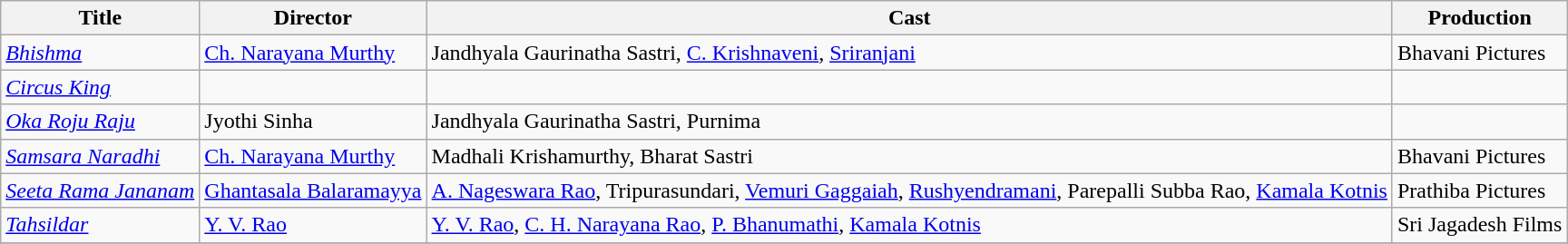<table class="wikitable">
<tr>
<th>Title</th>
<th>Director</th>
<th>Cast</th>
<th>Production</th>
</tr>
<tr>
<td><em><a href='#'>Bhishma</a></em></td>
<td><a href='#'>Ch. Narayana Murthy</a></td>
<td>Jandhyala Gaurinatha Sastri, <a href='#'>C. Krishnaveni</a>, <a href='#'>Sriranjani</a></td>
<td>Bhavani Pictures</td>
</tr>
<tr>
<td><em><a href='#'>Circus King</a></em></td>
<td></td>
<td></td>
<td></td>
</tr>
<tr>
<td><em><a href='#'>Oka Roju Raju</a></em></td>
<td>Jyothi Sinha</td>
<td>Jandhyala Gaurinatha Sastri, Purnima</td>
<td></td>
</tr>
<tr>
<td><em><a href='#'>Samsara Naradhi</a></em></td>
<td><a href='#'>Ch. Narayana Murthy</a></td>
<td>Madhali Krishamurthy, Bharat Sastri</td>
<td>Bhavani Pictures</td>
</tr>
<tr>
<td><em><a href='#'>Seeta Rama Jananam</a></em></td>
<td><a href='#'>Ghantasala Balaramayya</a></td>
<td><a href='#'>A. Nageswara Rao</a>, Tripurasundari, <a href='#'>Vemuri Gaggaiah</a>, <a href='#'>Rushyendramani</a>, Parepalli Subba Rao, <a href='#'>Kamala Kotnis</a></td>
<td>Prathiba Pictures</td>
</tr>
<tr>
<td><em><a href='#'>Tahsildar</a></em></td>
<td><a href='#'>Y. V. Rao</a></td>
<td><a href='#'>Y. V. Rao</a>, <a href='#'>C. H. Narayana Rao</a>, <a href='#'>P. Bhanumathi</a>, <a href='#'>Kamala Kotnis</a></td>
<td>Sri Jagadesh Films</td>
</tr>
<tr>
</tr>
</table>
